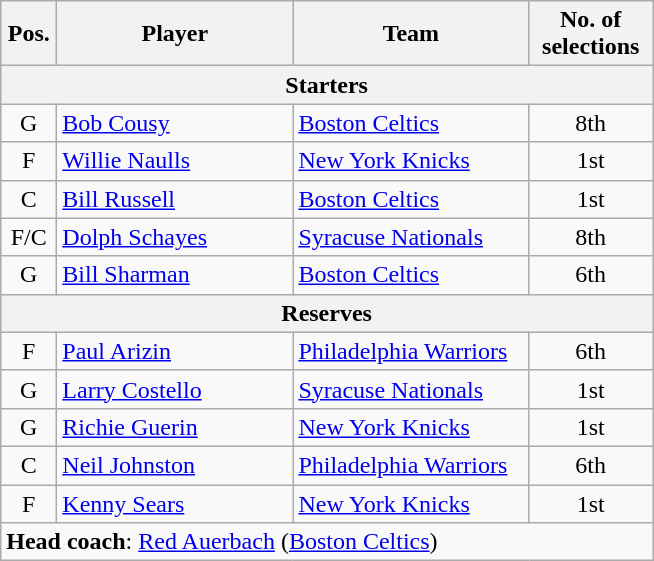<table class="wikitable">
<tr>
<th scope="col" width="30px">Pos.</th>
<th scope="col" width="150px">Player</th>
<th scope="col" width="150px">Team</th>
<th scope="col" width="75px">No. of selections</th>
</tr>
<tr>
<th scope="col" colspan="4">Starters</th>
</tr>
<tr>
<td style="text-align:center">G</td>
<td><a href='#'>Bob Cousy</a></td>
<td><a href='#'>Boston Celtics</a></td>
<td style="text-align:center">8th</td>
</tr>
<tr>
<td style="text-align:center">F</td>
<td><a href='#'>Willie Naulls</a></td>
<td><a href='#'>New York Knicks</a></td>
<td style="text-align:center">1st</td>
</tr>
<tr>
<td style="text-align:center">C</td>
<td><a href='#'>Bill Russell</a></td>
<td><a href='#'>Boston Celtics</a></td>
<td style="text-align:center">1st</td>
</tr>
<tr>
<td style="text-align:center">F/C</td>
<td><a href='#'>Dolph Schayes</a></td>
<td><a href='#'>Syracuse Nationals</a></td>
<td style="text-align:center">8th</td>
</tr>
<tr>
<td style="text-align:center">G</td>
<td><a href='#'>Bill Sharman</a></td>
<td><a href='#'>Boston Celtics</a></td>
<td style="text-align:center">6th</td>
</tr>
<tr>
<th scope="col" colspan="4">Reserves</th>
</tr>
<tr>
<td style="text-align:center">F</td>
<td><a href='#'>Paul Arizin</a></td>
<td><a href='#'>Philadelphia Warriors</a></td>
<td style="text-align:center">6th</td>
</tr>
<tr>
<td style="text-align:center">G</td>
<td><a href='#'>Larry Costello</a></td>
<td><a href='#'>Syracuse Nationals</a></td>
<td style="text-align:center">1st</td>
</tr>
<tr>
<td style="text-align:center">G</td>
<td><a href='#'>Richie Guerin</a></td>
<td><a href='#'>New York Knicks</a></td>
<td style="text-align:center">1st</td>
</tr>
<tr>
<td style="text-align:center">C</td>
<td><a href='#'>Neil Johnston</a></td>
<td><a href='#'>Philadelphia Warriors</a></td>
<td style="text-align:center">6th</td>
</tr>
<tr>
<td style="text-align:center">F</td>
<td><a href='#'>Kenny Sears</a></td>
<td><a href='#'>New York Knicks</a></td>
<td style="text-align:center">1st</td>
</tr>
<tr>
<td colspan="4"><strong>Head coach</strong>: <a href='#'>Red Auerbach</a> (<a href='#'>Boston Celtics</a>)</td>
</tr>
</table>
